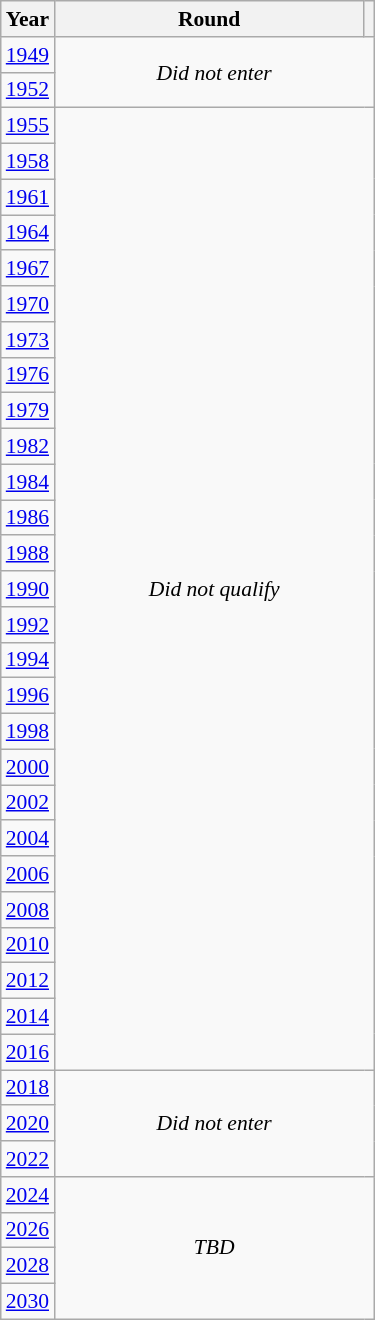<table class="wikitable" style="text-align: center; font-size:90%">
<tr>
<th>Year</th>
<th style="width:200px">Round</th>
<th></th>
</tr>
<tr>
<td><a href='#'>1949</a></td>
<td colspan="2" rowspan="2"><em>Did not enter</em></td>
</tr>
<tr>
<td><a href='#'>1952</a></td>
</tr>
<tr>
<td><a href='#'>1955</a></td>
<td colspan="2" rowspan="27"><em>Did not qualify</em></td>
</tr>
<tr>
<td><a href='#'>1958</a></td>
</tr>
<tr>
<td><a href='#'>1961</a></td>
</tr>
<tr>
<td><a href='#'>1964</a></td>
</tr>
<tr>
<td><a href='#'>1967</a></td>
</tr>
<tr>
<td><a href='#'>1970</a></td>
</tr>
<tr>
<td><a href='#'>1973</a></td>
</tr>
<tr>
<td><a href='#'>1976</a></td>
</tr>
<tr>
<td><a href='#'>1979</a></td>
</tr>
<tr>
<td><a href='#'>1982</a></td>
</tr>
<tr>
<td><a href='#'>1984</a></td>
</tr>
<tr>
<td><a href='#'>1986</a></td>
</tr>
<tr>
<td><a href='#'>1988</a></td>
</tr>
<tr>
<td><a href='#'>1990</a></td>
</tr>
<tr>
<td><a href='#'>1992</a></td>
</tr>
<tr>
<td><a href='#'>1994</a></td>
</tr>
<tr>
<td><a href='#'>1996</a></td>
</tr>
<tr>
<td><a href='#'>1998</a></td>
</tr>
<tr>
<td><a href='#'>2000</a></td>
</tr>
<tr>
<td><a href='#'>2002</a></td>
</tr>
<tr>
<td><a href='#'>2004</a></td>
</tr>
<tr>
<td><a href='#'>2006</a></td>
</tr>
<tr>
<td><a href='#'>2008</a></td>
</tr>
<tr>
<td><a href='#'>2010</a></td>
</tr>
<tr>
<td><a href='#'>2012</a></td>
</tr>
<tr>
<td><a href='#'>2014</a></td>
</tr>
<tr>
<td><a href='#'>2016</a></td>
</tr>
<tr>
<td><a href='#'>2018</a></td>
<td colspan="2" rowspan="3"><em>Did not enter</em></td>
</tr>
<tr>
<td><a href='#'>2020</a></td>
</tr>
<tr>
<td><a href='#'>2022</a></td>
</tr>
<tr>
<td><a href='#'>2024</a></td>
<td colspan="2" rowspan="4"><em>TBD</em></td>
</tr>
<tr>
<td><a href='#'>2026</a></td>
</tr>
<tr>
<td><a href='#'>2028</a></td>
</tr>
<tr>
<td><a href='#'>2030</a></td>
</tr>
</table>
